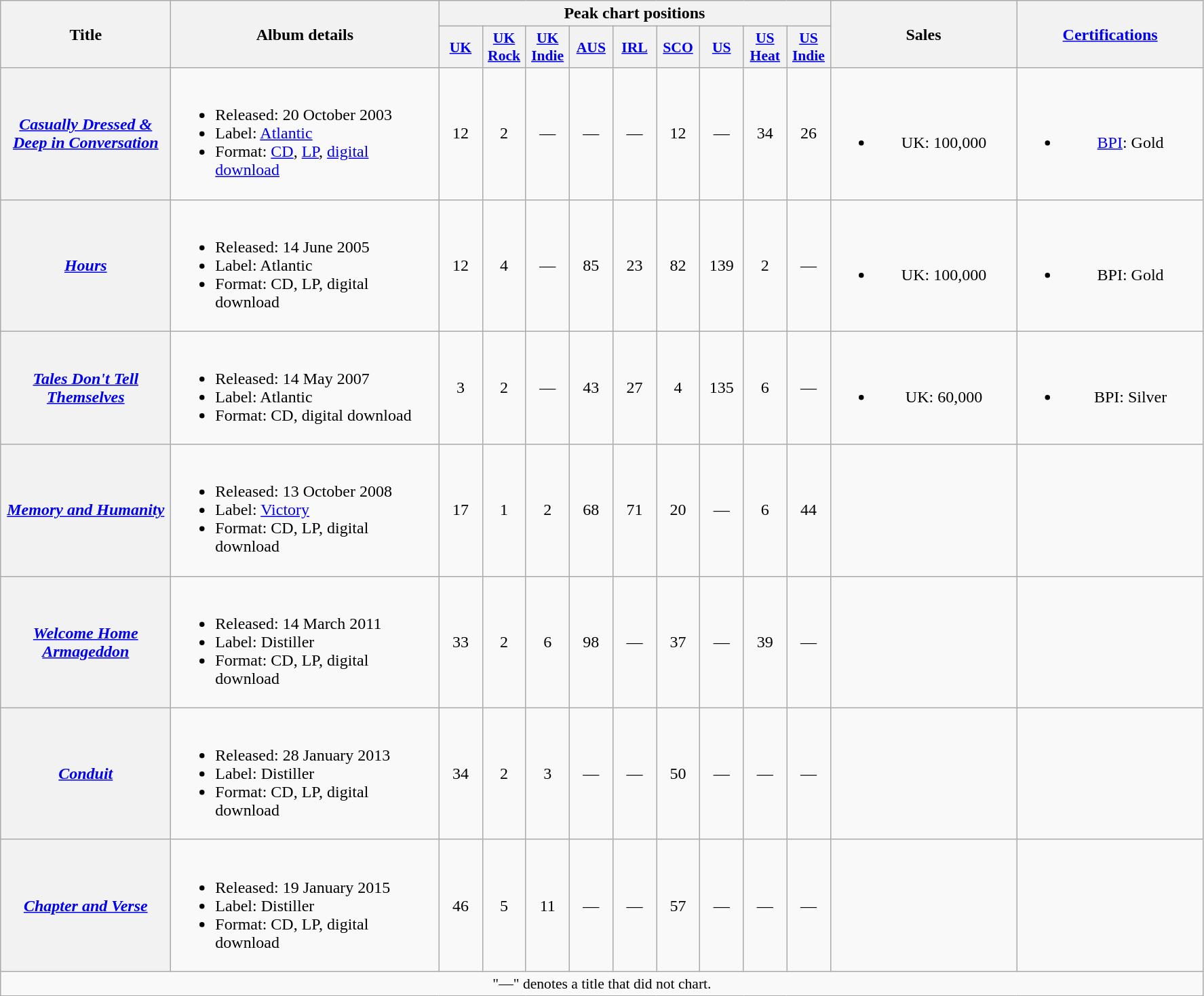<table class="wikitable plainrowheaders" style="text-align:center;">
<tr>
<th scope="col" rowspan="2" style="width:10em;">Title</th>
<th scope="col" rowspan="2" style="width:16em;">Album details</th>
<th scope="col" colspan="9">Peak chart positions</th>
<th scope="col" rowspan="2" style="width:11em;">Sales</th>
<th scope="col" rowspan="2" style="width:11em;"><a href='#'>Certifications</a></th>
</tr>
<tr>
<th scope="col" style="width:2.5em;font-size:90%;"><a href='#'>UK</a><br></th>
<th scope="col" style="width:2.5em;font-size:90%;"><a href='#'>UK<br>Rock</a><br></th>
<th scope="col" style="width:2.5em;font-size:90%;"><a href='#'>UK<br>Indie</a><br></th>
<th scope="col" style="width:2.5em;font-size:90%;"><a href='#'>AUS</a><br></th>
<th scope="col" style="width:2.5em;font-size:90%;"><a href='#'>IRL</a><br></th>
<th scope="col" style="width:2.5em;font-size:90%;"><a href='#'>SCO</a><br></th>
<th scope="col" style="width:2.5em;font-size:90%;"><a href='#'>US</a><br></th>
<th scope="col" style="width:2.5em;font-size:90%;"><a href='#'>US<br>Heat</a><br></th>
<th scope="col" style="width:2.5em;font-size:90%;"><a href='#'>US<br>Indie</a><br></th>
</tr>
<tr>
<th scope="row"><em><a href='#'>Casually Dressed & Deep in Conversation</a></em></th>
<td align="left"><br><ul><li>Released: 20 October 2003</li><li>Label: <a href='#'>Atlantic</a></li><li>Format: <a href='#'>CD</a>, <a href='#'>LP</a>, <a href='#'>digital download</a></li></ul></td>
<td>12</td>
<td>2</td>
<td>—</td>
<td>—</td>
<td>—</td>
<td>12</td>
<td>—</td>
<td>34</td>
<td>26</td>
<td><br><ul><li>UK: 100,000</li></ul></td>
<td><br><ul><li><a href='#'>BPI</a>: Gold</li></ul></td>
</tr>
<tr>
<th scope="row"><em><a href='#'>Hours</a></em></th>
<td align="left"><br><ul><li>Released: 14 June 2005</li><li>Label: Atlantic</li><li>Format: CD, LP, digital download</li></ul></td>
<td>12</td>
<td>4</td>
<td>—</td>
<td>85</td>
<td>23</td>
<td>82</td>
<td>139</td>
<td>2</td>
<td>—</td>
<td><br><ul><li>UK: 100,000</li></ul></td>
<td><br><ul><li>BPI: Gold</li></ul></td>
</tr>
<tr>
<th scope="row"><em><a href='#'>Tales Don't Tell Themselves</a></em></th>
<td align="left"><br><ul><li>Released: 14 May 2007</li><li>Label: Atlantic</li><li>Format: CD, digital download</li></ul></td>
<td>3</td>
<td>2</td>
<td>—</td>
<td>43</td>
<td>27</td>
<td>4</td>
<td>135</td>
<td>6</td>
<td>—</td>
<td><br><ul><li>UK: 60,000</li></ul></td>
<td><br><ul><li>BPI: Silver</li></ul></td>
</tr>
<tr>
<th scope="row"><em><a href='#'>Memory and Humanity</a></em></th>
<td align="left"><br><ul><li>Released: 13 October 2008</li><li>Label: <a href='#'>Victory</a></li><li>Format: CD, LP, digital download</li></ul></td>
<td>17</td>
<td>1</td>
<td>2</td>
<td>68</td>
<td>71</td>
<td>20</td>
<td>—</td>
<td>6</td>
<td>44</td>
<td></td>
<td></td>
</tr>
<tr>
<th scope="row"><em><a href='#'>Welcome Home Armageddon</a></em></th>
<td align="left"><br><ul><li>Released: 14 March 2011</li><li>Label: Distiller</li><li>Format: CD, LP, digital download</li></ul></td>
<td>33</td>
<td>2</td>
<td>6</td>
<td>98</td>
<td>—</td>
<td>37</td>
<td>—</td>
<td>39</td>
<td>—</td>
<td></td>
<td></td>
</tr>
<tr>
<th scope="row"><em><a href='#'>Conduit</a></em></th>
<td align="left"><br><ul><li>Released: 28 January 2013</li><li>Label: Distiller</li><li>Format: CD, LP, digital download</li></ul></td>
<td>34</td>
<td>2</td>
<td>3</td>
<td>—</td>
<td>—</td>
<td>50</td>
<td>—</td>
<td>—</td>
<td>—</td>
<td></td>
<td></td>
</tr>
<tr>
<th scope="row"><em><a href='#'>Chapter and Verse</a></em></th>
<td align="left"><br><ul><li>Released: 19 January 2015</li><li>Label: Distiller</li><li>Format: CD, LP, digital download</li></ul></td>
<td>46</td>
<td>5</td>
<td>11</td>
<td>—</td>
<td>—</td>
<td>57</td>
<td>—</td>
<td>—</td>
<td>—</td>
<td></td>
<td></td>
</tr>
<tr>
<td colspan="13" style="font-size:90%">"—" denotes a title that did not chart.</td>
</tr>
</table>
